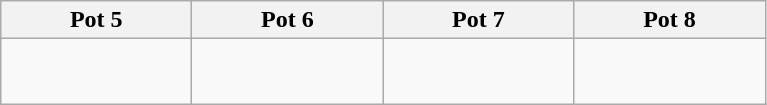<table class=wikitable>
<tr>
<th width=120px>Pot 5</th>
<th width=120px>Pot 6</th>
<th width=120px>Pot 7</th>
<th width=120px>Pot 8</th>
</tr>
<tr>
<td><br><br></td>
<td><br><br></td>
<td><br><br></td>
<td><br><br></td>
</tr>
</table>
